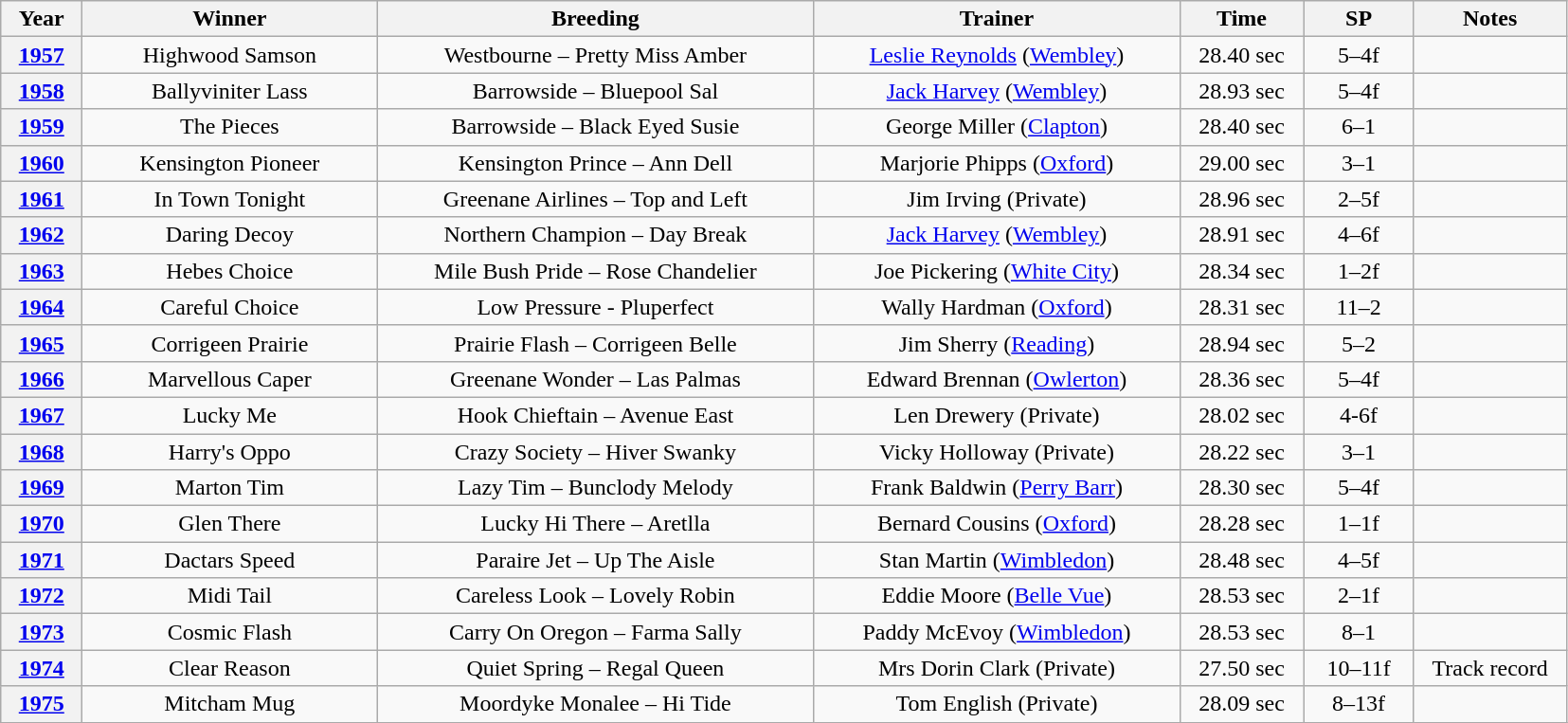<table class="wikitable" style="text-align:center">
<tr>
<th width=50>Year</th>
<th width=200>Winner</th>
<th width=300>Breeding</th>
<th width=250>Trainer</th>
<th width=80>Time</th>
<th width=70>SP</th>
<th width=100>Notes</th>
</tr>
<tr>
<th><a href='#'>1957</a></th>
<td>Highwood Samson</td>
<td>Westbourne – Pretty Miss Amber</td>
<td><a href='#'>Leslie Reynolds</a> (<a href='#'>Wembley</a>)</td>
<td>28.40 sec</td>
<td>5–4f</td>
<td></td>
</tr>
<tr>
<th><a href='#'>1958</a></th>
<td>Ballyviniter Lass</td>
<td>Barrowside – Bluepool Sal</td>
<td><a href='#'>Jack Harvey</a> (<a href='#'>Wembley</a>)</td>
<td>28.93 sec</td>
<td>5–4f</td>
<td></td>
</tr>
<tr>
<th><a href='#'>1959</a></th>
<td>The Pieces</td>
<td>Barrowside – Black Eyed Susie</td>
<td>George Miller (<a href='#'>Clapton</a>)</td>
<td>28.40 sec</td>
<td>6–1</td>
<td></td>
</tr>
<tr>
<th><a href='#'>1960</a></th>
<td>Kensington Pioneer</td>
<td>Kensington Prince – Ann Dell</td>
<td>Marjorie Phipps (<a href='#'>Oxford</a>)</td>
<td>29.00 sec</td>
<td>3–1</td>
<td></td>
</tr>
<tr>
<th><a href='#'>1961</a></th>
<td>In Town Tonight</td>
<td>Greenane Airlines – Top and Left</td>
<td>Jim Irving (Private)</td>
<td>28.96 sec</td>
<td>2–5f</td>
<td></td>
</tr>
<tr>
<th><a href='#'>1962</a></th>
<td>Daring Decoy</td>
<td>Northern Champion – Day Break</td>
<td><a href='#'>Jack Harvey</a> (<a href='#'>Wembley</a>)</td>
<td>28.91 sec</td>
<td>4–6f</td>
<td></td>
</tr>
<tr>
<th><a href='#'>1963</a></th>
<td>Hebes Choice</td>
<td>Mile Bush Pride – Rose Chandelier</td>
<td>Joe Pickering (<a href='#'>White City</a>)</td>
<td>28.34 sec</td>
<td>1–2f</td>
<td></td>
</tr>
<tr>
<th><a href='#'>1964</a></th>
<td>Careful Choice</td>
<td>Low Pressure - Pluperfect</td>
<td>Wally Hardman (<a href='#'>Oxford</a>)</td>
<td>28.31 sec</td>
<td>11–2</td>
<td></td>
</tr>
<tr>
<th><a href='#'>1965</a></th>
<td>Corrigeen Prairie</td>
<td>Prairie Flash – Corrigeen Belle</td>
<td>Jim Sherry (<a href='#'>Reading</a>)</td>
<td>28.94 sec</td>
<td>5–2</td>
<td></td>
</tr>
<tr>
<th><a href='#'>1966</a></th>
<td>Marvellous Caper</td>
<td>Greenane Wonder – Las Palmas</td>
<td>Edward Brennan (<a href='#'>Owlerton</a>)</td>
<td>28.36 sec</td>
<td>5–4f</td>
<td></td>
</tr>
<tr>
<th><a href='#'>1967</a></th>
<td>Lucky Me</td>
<td>Hook Chieftain – Avenue East</td>
<td>Len Drewery (Private)</td>
<td>28.02 sec</td>
<td>4-6f</td>
<td></td>
</tr>
<tr>
<th><a href='#'>1968</a></th>
<td>Harry's Oppo</td>
<td>Crazy Society – Hiver Swanky</td>
<td>Vicky Holloway (Private)</td>
<td>28.22 sec</td>
<td>3–1</td>
<td></td>
</tr>
<tr>
<th><a href='#'>1969</a></th>
<td>Marton Tim</td>
<td>Lazy Tim – Bunclody Melody</td>
<td>Frank Baldwin (<a href='#'>Perry Barr</a>)</td>
<td>28.30 sec</td>
<td>5–4f</td>
<td></td>
</tr>
<tr>
<th><a href='#'>1970</a></th>
<td>Glen There</td>
<td>Lucky Hi There – Aretlla</td>
<td>Bernard Cousins (<a href='#'>Oxford</a>)</td>
<td>28.28 sec</td>
<td>1–1f</td>
<td></td>
</tr>
<tr>
<th><a href='#'>1971</a></th>
<td>Dactars Speed</td>
<td>Paraire Jet – Up The Aisle</td>
<td>Stan Martin (<a href='#'>Wimbledon</a>)</td>
<td>28.48 sec</td>
<td>4–5f</td>
<td></td>
</tr>
<tr>
<th><a href='#'>1972</a></th>
<td>Midi Tail</td>
<td>Careless Look – Lovely Robin</td>
<td>Eddie Moore (<a href='#'>Belle Vue</a>)</td>
<td>28.53 sec</td>
<td>2–1f</td>
<td></td>
</tr>
<tr>
<th><a href='#'>1973</a></th>
<td>Cosmic Flash</td>
<td>Carry On Oregon – Farma Sally</td>
<td>Paddy McEvoy (<a href='#'>Wimbledon</a>)</td>
<td>28.53 sec</td>
<td>8–1</td>
<td></td>
</tr>
<tr>
<th><a href='#'>1974</a></th>
<td>Clear Reason</td>
<td>Quiet Spring – Regal Queen</td>
<td>Mrs Dorin Clark (Private)</td>
<td>27.50 sec</td>
<td>10–11f</td>
<td>Track record</td>
</tr>
<tr>
<th><a href='#'>1975</a></th>
<td>Mitcham Mug</td>
<td>Moordyke Monalee – Hi Tide</td>
<td>Tom English (Private)</td>
<td>28.09 sec</td>
<td>8–13f</td>
<td></td>
</tr>
<tr>
</tr>
</table>
